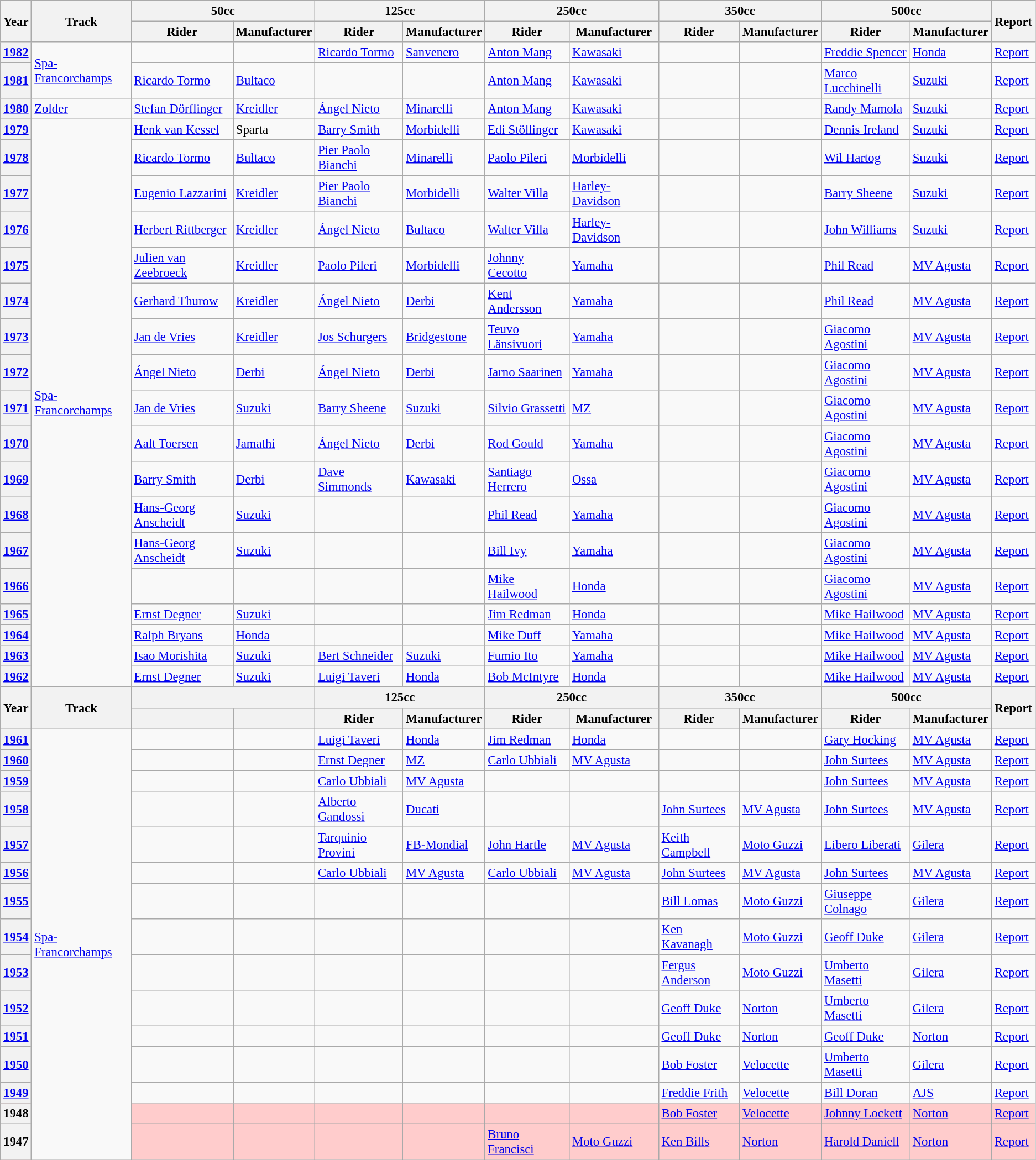<table class="wikitable" style="font-size: 95%;">
<tr>
<th rowspan=2>Year</th>
<th rowspan=2>Track</th>
<th colspan=2>50cc</th>
<th colspan=2>125cc</th>
<th colspan=2>250cc</th>
<th colspan=2>350cc</th>
<th colspan=2>500cc</th>
<th rowspan=2>Report</th>
</tr>
<tr>
<th>Rider</th>
<th>Manufacturer</th>
<th>Rider</th>
<th>Manufacturer</th>
<th>Rider</th>
<th>Manufacturer</th>
<th>Rider</th>
<th>Manufacturer</th>
<th>Rider</th>
<th>Manufacturer</th>
</tr>
<tr>
<th><a href='#'>1982</a></th>
<td rowspan="2"><a href='#'>Spa-Francorchamps</a></td>
<td></td>
<td></td>
<td> <a href='#'>Ricardo Tormo</a></td>
<td><a href='#'>Sanvenero</a></td>
<td> <a href='#'>Anton Mang</a></td>
<td><a href='#'>Kawasaki</a></td>
<td></td>
<td></td>
<td> <a href='#'>Freddie Spencer</a></td>
<td><a href='#'>Honda</a></td>
<td><a href='#'>Report</a></td>
</tr>
<tr>
<th><a href='#'>1981</a></th>
<td> <a href='#'>Ricardo Tormo</a></td>
<td><a href='#'>Bultaco</a></td>
<td></td>
<td></td>
<td> <a href='#'>Anton Mang</a></td>
<td><a href='#'>Kawasaki</a></td>
<td></td>
<td></td>
<td> <a href='#'>Marco Lucchinelli</a></td>
<td><a href='#'>Suzuki</a></td>
<td><a href='#'>Report</a></td>
</tr>
<tr>
<th><a href='#'>1980</a></th>
<td><a href='#'>Zolder</a></td>
<td> <a href='#'>Stefan Dörflinger</a></td>
<td><a href='#'>Kreidler</a></td>
<td> <a href='#'>Ángel Nieto</a></td>
<td><a href='#'>Minarelli</a></td>
<td> <a href='#'>Anton Mang</a></td>
<td><a href='#'>Kawasaki</a></td>
<td></td>
<td></td>
<td> <a href='#'>Randy Mamola</a></td>
<td><a href='#'>Suzuki</a></td>
<td><a href='#'>Report</a></td>
</tr>
<tr>
<th><a href='#'>1979</a></th>
<td rowspan="18"><a href='#'>Spa-Francorchamps</a></td>
<td> <a href='#'>Henk van Kessel</a></td>
<td>Sparta</td>
<td> <a href='#'>Barry Smith</a></td>
<td><a href='#'>Morbidelli</a></td>
<td> <a href='#'>Edi Stöllinger</a></td>
<td><a href='#'>Kawasaki</a></td>
<td></td>
<td></td>
<td> <a href='#'>Dennis Ireland</a></td>
<td><a href='#'>Suzuki</a></td>
<td><a href='#'>Report</a></td>
</tr>
<tr>
<th><a href='#'>1978</a></th>
<td> <a href='#'>Ricardo Tormo</a></td>
<td><a href='#'>Bultaco</a></td>
<td> <a href='#'>Pier Paolo Bianchi</a></td>
<td><a href='#'>Minarelli</a></td>
<td> <a href='#'>Paolo Pileri</a></td>
<td><a href='#'>Morbidelli</a></td>
<td></td>
<td></td>
<td> <a href='#'>Wil Hartog</a></td>
<td><a href='#'>Suzuki</a></td>
<td><a href='#'>Report</a></td>
</tr>
<tr>
<th><a href='#'>1977</a></th>
<td> <a href='#'>Eugenio Lazzarini</a></td>
<td><a href='#'>Kreidler</a></td>
<td> <a href='#'>Pier Paolo Bianchi</a></td>
<td><a href='#'>Morbidelli</a></td>
<td> <a href='#'>Walter Villa</a></td>
<td><a href='#'>Harley-Davidson</a></td>
<td></td>
<td></td>
<td> <a href='#'>Barry Sheene</a></td>
<td><a href='#'>Suzuki</a></td>
<td><a href='#'>Report</a></td>
</tr>
<tr>
<th><a href='#'>1976</a></th>
<td> <a href='#'>Herbert Rittberger</a></td>
<td><a href='#'>Kreidler</a></td>
<td> <a href='#'>Ángel Nieto</a></td>
<td><a href='#'>Bultaco</a></td>
<td> <a href='#'>Walter Villa</a></td>
<td><a href='#'>Harley-Davidson</a></td>
<td></td>
<td></td>
<td> <a href='#'>John Williams</a></td>
<td><a href='#'>Suzuki</a></td>
<td><a href='#'>Report</a></td>
</tr>
<tr>
<th><a href='#'>1975</a></th>
<td> <a href='#'>Julien van Zeebroeck</a></td>
<td><a href='#'>Kreidler</a></td>
<td> <a href='#'>Paolo Pileri</a></td>
<td><a href='#'>Morbidelli</a></td>
<td> <a href='#'>Johnny Cecotto</a></td>
<td><a href='#'>Yamaha</a></td>
<td></td>
<td></td>
<td> <a href='#'>Phil Read</a></td>
<td><a href='#'>MV Agusta</a></td>
<td><a href='#'>Report</a></td>
</tr>
<tr>
<th><a href='#'>1974</a></th>
<td> <a href='#'>Gerhard Thurow</a></td>
<td><a href='#'>Kreidler</a></td>
<td> <a href='#'>Ángel Nieto</a></td>
<td><a href='#'>Derbi</a></td>
<td> <a href='#'>Kent Andersson</a></td>
<td><a href='#'>Yamaha</a></td>
<td></td>
<td></td>
<td> <a href='#'>Phil Read</a></td>
<td><a href='#'>MV Agusta</a></td>
<td><a href='#'>Report</a></td>
</tr>
<tr>
<th><a href='#'>1973</a></th>
<td> <a href='#'>Jan de Vries</a></td>
<td><a href='#'>Kreidler</a></td>
<td> <a href='#'>Jos Schurgers</a></td>
<td><a href='#'>Bridgestone</a></td>
<td> <a href='#'>Teuvo Länsivuori</a></td>
<td><a href='#'>Yamaha</a></td>
<td></td>
<td></td>
<td> <a href='#'>Giacomo Agostini</a></td>
<td><a href='#'>MV Agusta</a></td>
<td><a href='#'>Report</a></td>
</tr>
<tr>
<th><a href='#'>1972</a></th>
<td> <a href='#'>Ángel Nieto</a></td>
<td><a href='#'>Derbi</a></td>
<td> <a href='#'>Ángel Nieto</a></td>
<td><a href='#'>Derbi</a></td>
<td> <a href='#'>Jarno Saarinen</a></td>
<td><a href='#'>Yamaha</a></td>
<td></td>
<td></td>
<td> <a href='#'>Giacomo Agostini</a></td>
<td><a href='#'>MV Agusta</a></td>
<td><a href='#'>Report</a></td>
</tr>
<tr>
<th><a href='#'>1971</a></th>
<td> <a href='#'>Jan de Vries</a></td>
<td><a href='#'>Suzuki</a></td>
<td> <a href='#'>Barry Sheene</a></td>
<td><a href='#'>Suzuki</a></td>
<td> <a href='#'>Silvio Grassetti</a></td>
<td><a href='#'>MZ</a></td>
<td></td>
<td></td>
<td> <a href='#'>Giacomo Agostini</a></td>
<td><a href='#'>MV Agusta</a></td>
<td><a href='#'>Report</a></td>
</tr>
<tr>
<th><a href='#'>1970</a></th>
<td> <a href='#'>Aalt Toersen</a></td>
<td><a href='#'>Jamathi</a></td>
<td> <a href='#'>Ángel Nieto</a></td>
<td><a href='#'>Derbi</a></td>
<td> <a href='#'>Rod Gould</a></td>
<td><a href='#'>Yamaha</a></td>
<td></td>
<td></td>
<td> <a href='#'>Giacomo Agostini</a></td>
<td><a href='#'>MV Agusta</a></td>
<td><a href='#'>Report</a></td>
</tr>
<tr>
<th><a href='#'>1969</a></th>
<td> <a href='#'>Barry Smith</a></td>
<td><a href='#'>Derbi</a></td>
<td> <a href='#'>Dave Simmonds</a></td>
<td><a href='#'>Kawasaki</a></td>
<td> <a href='#'>Santiago Herrero</a></td>
<td><a href='#'>Ossa</a></td>
<td></td>
<td></td>
<td> <a href='#'>Giacomo Agostini</a></td>
<td><a href='#'>MV Agusta</a></td>
<td><a href='#'>Report</a></td>
</tr>
<tr>
<th><a href='#'>1968</a></th>
<td> <a href='#'>Hans-Georg Anscheidt</a></td>
<td><a href='#'>Suzuki</a></td>
<td></td>
<td></td>
<td> <a href='#'>Phil Read</a></td>
<td><a href='#'>Yamaha</a></td>
<td></td>
<td></td>
<td> <a href='#'>Giacomo Agostini</a></td>
<td><a href='#'>MV Agusta</a></td>
<td><a href='#'>Report</a></td>
</tr>
<tr>
<th><a href='#'>1967</a></th>
<td> <a href='#'>Hans-Georg Anscheidt</a></td>
<td><a href='#'>Suzuki</a></td>
<td></td>
<td></td>
<td> <a href='#'>Bill Ivy</a></td>
<td><a href='#'>Yamaha</a></td>
<td></td>
<td></td>
<td> <a href='#'>Giacomo Agostini</a></td>
<td><a href='#'>MV Agusta</a></td>
<td><a href='#'>Report</a></td>
</tr>
<tr>
<th><a href='#'>1966</a></th>
<td></td>
<td></td>
<td></td>
<td></td>
<td> <a href='#'>Mike Hailwood</a></td>
<td><a href='#'>Honda</a></td>
<td></td>
<td></td>
<td> <a href='#'>Giacomo Agostini</a></td>
<td><a href='#'>MV Agusta</a></td>
<td><a href='#'>Report</a></td>
</tr>
<tr>
<th><a href='#'>1965</a></th>
<td> <a href='#'>Ernst Degner</a></td>
<td><a href='#'>Suzuki</a></td>
<td></td>
<td></td>
<td> <a href='#'>Jim Redman</a></td>
<td><a href='#'>Honda</a></td>
<td></td>
<td></td>
<td> <a href='#'>Mike Hailwood</a></td>
<td><a href='#'>MV Agusta</a></td>
<td><a href='#'>Report</a></td>
</tr>
<tr>
<th><a href='#'>1964</a></th>
<td> <a href='#'>Ralph Bryans</a></td>
<td><a href='#'>Honda</a></td>
<td></td>
<td></td>
<td> <a href='#'>Mike Duff</a></td>
<td><a href='#'>Yamaha</a></td>
<td></td>
<td></td>
<td> <a href='#'>Mike Hailwood</a></td>
<td><a href='#'>MV Agusta</a></td>
<td><a href='#'>Report</a></td>
</tr>
<tr>
<th><a href='#'>1963</a></th>
<td> <a href='#'>Isao Morishita</a></td>
<td><a href='#'>Suzuki</a></td>
<td> <a href='#'>Bert Schneider</a></td>
<td><a href='#'>Suzuki</a></td>
<td> <a href='#'>Fumio Ito</a></td>
<td><a href='#'>Yamaha</a></td>
<td></td>
<td></td>
<td> <a href='#'>Mike Hailwood</a></td>
<td><a href='#'>MV Agusta</a></td>
<td><a href='#'>Report</a></td>
</tr>
<tr>
<th><a href='#'>1962</a></th>
<td> <a href='#'>Ernst Degner</a></td>
<td><a href='#'>Suzuki</a></td>
<td> <a href='#'>Luigi Taveri</a></td>
<td><a href='#'>Honda</a></td>
<td> <a href='#'>Bob McIntyre</a></td>
<td><a href='#'>Honda</a></td>
<td></td>
<td></td>
<td> <a href='#'>Mike Hailwood</a></td>
<td><a href='#'>MV Agusta</a></td>
<td><a href='#'>Report</a></td>
</tr>
<tr>
<th rowspan=2>Year</th>
<th rowspan=2>Track</th>
<th colspan=2></th>
<th colspan=2>125cc</th>
<th colspan=2>250cc</th>
<th colspan=2>350cc</th>
<th colspan=2>500cc</th>
<th rowspan=2>Report</th>
</tr>
<tr>
<th></th>
<th></th>
<th>Rider</th>
<th>Manufacturer</th>
<th>Rider</th>
<th>Manufacturer</th>
<th>Rider</th>
<th>Manufacturer</th>
<th>Rider</th>
<th>Manufacturer</th>
</tr>
<tr>
<th><a href='#'>1961</a></th>
<td rowspan="15"><a href='#'>Spa-Francorchamps</a></td>
<td></td>
<td></td>
<td> <a href='#'>Luigi Taveri</a></td>
<td><a href='#'>Honda</a></td>
<td> <a href='#'>Jim Redman</a></td>
<td><a href='#'>Honda</a></td>
<td></td>
<td></td>
<td> <a href='#'>Gary Hocking</a></td>
<td><a href='#'>MV Agusta</a></td>
<td><a href='#'>Report</a></td>
</tr>
<tr>
<th><a href='#'>1960</a></th>
<td></td>
<td></td>
<td> <a href='#'>Ernst Degner</a></td>
<td><a href='#'>MZ</a></td>
<td> <a href='#'>Carlo Ubbiali</a></td>
<td><a href='#'>MV Agusta</a></td>
<td></td>
<td></td>
<td> <a href='#'>John Surtees</a></td>
<td><a href='#'>MV Agusta</a></td>
<td><a href='#'>Report</a></td>
</tr>
<tr>
<th><a href='#'>1959</a></th>
<td></td>
<td></td>
<td> <a href='#'>Carlo Ubbiali</a></td>
<td><a href='#'>MV Agusta</a></td>
<td></td>
<td></td>
<td></td>
<td></td>
<td> <a href='#'>John Surtees</a></td>
<td><a href='#'>MV Agusta</a></td>
<td><a href='#'>Report</a></td>
</tr>
<tr>
<th><a href='#'>1958</a></th>
<td></td>
<td></td>
<td> <a href='#'>Alberto Gandossi</a></td>
<td><a href='#'>Ducati</a></td>
<td></td>
<td></td>
<td> <a href='#'>John Surtees</a></td>
<td><a href='#'>MV Agusta</a></td>
<td> <a href='#'>John Surtees</a></td>
<td><a href='#'>MV Agusta</a></td>
<td><a href='#'>Report</a></td>
</tr>
<tr>
<th><a href='#'>1957</a></th>
<td></td>
<td></td>
<td> <a href='#'>Tarquinio Provini</a></td>
<td><a href='#'>FB-Mondial</a></td>
<td> <a href='#'>John Hartle</a></td>
<td><a href='#'>MV Agusta</a></td>
<td> <a href='#'>Keith Campbell</a></td>
<td><a href='#'>Moto Guzzi</a></td>
<td> <a href='#'>Libero Liberati</a></td>
<td><a href='#'>Gilera</a></td>
<td><a href='#'>Report</a></td>
</tr>
<tr>
<th><a href='#'>1956</a></th>
<td></td>
<td></td>
<td> <a href='#'>Carlo Ubbiali</a></td>
<td><a href='#'>MV Agusta</a></td>
<td> <a href='#'>Carlo Ubbiali</a></td>
<td><a href='#'>MV Agusta</a></td>
<td> <a href='#'>John Surtees</a></td>
<td><a href='#'>MV Agusta</a></td>
<td> <a href='#'>John Surtees</a></td>
<td><a href='#'>MV Agusta</a></td>
<td><a href='#'>Report</a></td>
</tr>
<tr>
<th><a href='#'>1955</a></th>
<td></td>
<td></td>
<td></td>
<td></td>
<td></td>
<td></td>
<td> <a href='#'>Bill Lomas</a></td>
<td><a href='#'>Moto Guzzi</a></td>
<td> <a href='#'>Giuseppe Colnago</a></td>
<td><a href='#'>Gilera</a></td>
<td><a href='#'>Report</a></td>
</tr>
<tr>
<th><a href='#'>1954</a></th>
<td></td>
<td></td>
<td></td>
<td></td>
<td></td>
<td></td>
<td> <a href='#'>Ken Kavanagh</a></td>
<td><a href='#'>Moto Guzzi</a></td>
<td> <a href='#'>Geoff Duke</a></td>
<td><a href='#'>Gilera</a></td>
<td><a href='#'>Report</a></td>
</tr>
<tr>
<th><a href='#'>1953</a></th>
<td></td>
<td></td>
<td></td>
<td></td>
<td></td>
<td></td>
<td> <a href='#'>Fergus Anderson</a></td>
<td><a href='#'>Moto Guzzi</a></td>
<td> <a href='#'>Umberto Masetti</a></td>
<td><a href='#'>Gilera</a></td>
<td><a href='#'>Report</a></td>
</tr>
<tr>
<th><a href='#'>1952</a></th>
<td></td>
<td></td>
<td></td>
<td></td>
<td></td>
<td></td>
<td> <a href='#'>Geoff Duke</a></td>
<td><a href='#'>Norton</a></td>
<td> <a href='#'>Umberto Masetti</a></td>
<td><a href='#'>Gilera</a></td>
<td><a href='#'>Report</a></td>
</tr>
<tr>
<th><a href='#'>1951</a></th>
<td></td>
<td></td>
<td></td>
<td></td>
<td></td>
<td></td>
<td> <a href='#'>Geoff Duke</a></td>
<td><a href='#'>Norton</a></td>
<td> <a href='#'>Geoff Duke</a></td>
<td><a href='#'>Norton</a></td>
<td><a href='#'>Report</a></td>
</tr>
<tr>
<th><a href='#'>1950</a></th>
<td></td>
<td></td>
<td></td>
<td></td>
<td></td>
<td></td>
<td> <a href='#'>Bob Foster</a></td>
<td><a href='#'>Velocette</a></td>
<td> <a href='#'>Umberto Masetti</a></td>
<td><a href='#'>Gilera</a></td>
<td><a href='#'>Report</a></td>
</tr>
<tr>
<th><a href='#'>1949</a></th>
<td></td>
<td></td>
<td></td>
<td></td>
<td></td>
<td></td>
<td> <a href='#'>Freddie Frith</a></td>
<td><a href='#'>Velocette</a></td>
<td> <a href='#'>Bill Doran</a></td>
<td><a href='#'>AJS</a></td>
<td><a href='#'>Report</a></td>
</tr>
<tr style="background-color:#ffcccc">
<th>1948</th>
<td></td>
<td></td>
<td></td>
<td></td>
<td></td>
<td></td>
<td> <a href='#'>Bob Foster</a></td>
<td><a href='#'>Velocette</a></td>
<td> <a href='#'>Johnny Lockett</a></td>
<td><a href='#'>Norton</a></td>
<td><a href='#'>Report</a></td>
</tr>
<tr style="background-color:#ffcccc">
<th>1947</th>
<td></td>
<td></td>
<td></td>
<td></td>
<td> <a href='#'>Bruno Francisci</a></td>
<td><a href='#'>Moto Guzzi</a></td>
<td> <a href='#'>Ken Bills</a></td>
<td><a href='#'>Norton</a></td>
<td> <a href='#'>Harold Daniell</a></td>
<td><a href='#'>Norton</a></td>
<td><a href='#'>Report</a></td>
</tr>
</table>
